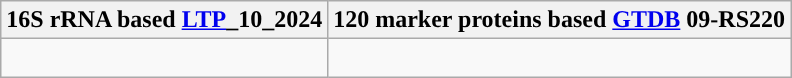<table class="wikitable">
<tr>
<th colspan=1>16S rRNA based <a href='#'>LTP</a>_10_2024</th>
<th colspan=1>120 marker proteins based <a href='#'>GTDB</a> 09-RS220</th>
</tr>
<tr>
<td style="vertical-align:top"><br></td>
<td><br></td>
</tr>
</table>
